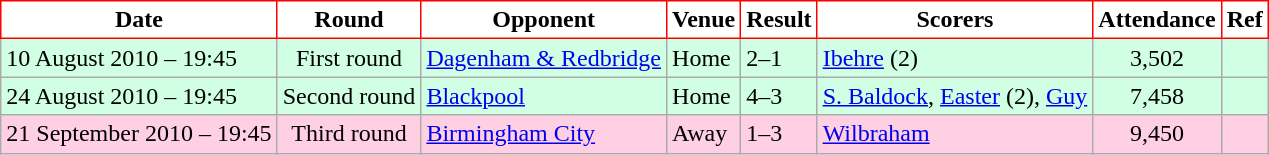<table class="wikitable">
<tr>
<th style="background:#FFFFFF; color:black; border:1px solid red;">Date</th>
<th style="background:#FFFFFF; color:black; border:1px solid red;">Round</th>
<th style="background:#FFFFFF; color:black; border:1px solid red;">Opponent</th>
<th style="background:#FFFFFF; color:black; border:1px solid red;">Venue</th>
<th style="background:#FFFFFF; color:black; border:1px solid red;">Result</th>
<th style="background:#FFFFFF; color:black; border:1px solid red;">Scorers</th>
<th style="background:#FFFFFF; color:black; border:1px solid red;">Attendance</th>
<th style="background:#FFFFFF; color:black; border:1px solid red;">Ref</th>
</tr>
<tr bgcolor = "#d0ffe3">
<td>10 August 2010 – 19:45</td>
<td align="center">First round</td>
<td><a href='#'>Dagenham & Redbridge</a></td>
<td>Home</td>
<td>2–1</td>
<td><a href='#'>Ibehre</a> (2)</td>
<td align="center">3,502</td>
<td></td>
</tr>
<tr bgcolor = "#d0ffe3">
<td>24 August 2010 – 19:45</td>
<td align="center">Second round</td>
<td><a href='#'>Blackpool</a></td>
<td>Home</td>
<td>4–3</td>
<td><a href='#'>S. Baldock</a>, <a href='#'>Easter</a> (2), <a href='#'>Guy</a></td>
<td align="center">7,458</td>
<td></td>
</tr>
<tr bgcolor = "#ffd0e3">
<td>21 September 2010 – 19:45</td>
<td align="center">Third round</td>
<td><a href='#'>Birmingham City</a></td>
<td>Away</td>
<td>1–3</td>
<td><a href='#'>Wilbraham</a></td>
<td align="center">9,450</td>
<td></td>
</tr>
</table>
